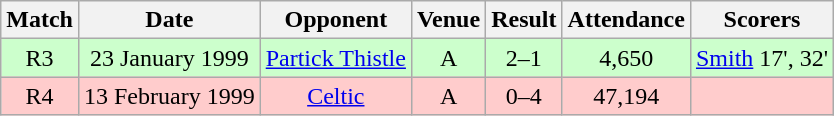<table class="wikitable" style="font-size:100%; text-align:center">
<tr>
<th>Match</th>
<th>Date</th>
<th>Opponent</th>
<th>Venue</th>
<th>Result</th>
<th>Attendance</th>
<th>Scorers</th>
</tr>
<tr style="background: #CCFFCC;">
<td>R3</td>
<td>23 January 1999</td>
<td><a href='#'>Partick Thistle</a></td>
<td>A</td>
<td>2–1</td>
<td>4,650</td>
<td><a href='#'>Smith</a> 17', 32'</td>
</tr>
<tr style="background: #FFCCCC;">
<td>R4</td>
<td>13 February 1999</td>
<td><a href='#'>Celtic</a></td>
<td>A</td>
<td>0–4</td>
<td>47,194</td>
<td></td>
</tr>
</table>
